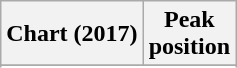<table class="wikitable sortable plainrowheaders">
<tr>
<th scope="col">Chart (2017)</th>
<th scope="col">Peak<br>position</th>
</tr>
<tr>
</tr>
<tr>
</tr>
<tr>
</tr>
<tr>
</tr>
<tr>
</tr>
</table>
